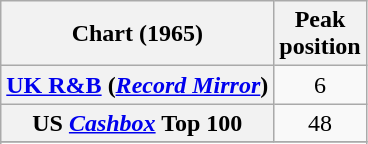<table class="wikitable sortable plainrowheaders" style="text-align:center;">
<tr>
<th scope="col">Chart (1965)</th>
<th scope="col">Peak<br>position</th>
</tr>
<tr>
<th scope="row"><a href='#'>UK R&B</a> (<em><a href='#'>Record Mirror</a></em>)</th>
<td align="center">6</td>
</tr>
<tr>
<th scope="row">US <a href='#'><em>Cashbox</em></a> Top 100</th>
<td align="center">48</td>
</tr>
<tr>
</tr>
<tr>
</tr>
</table>
